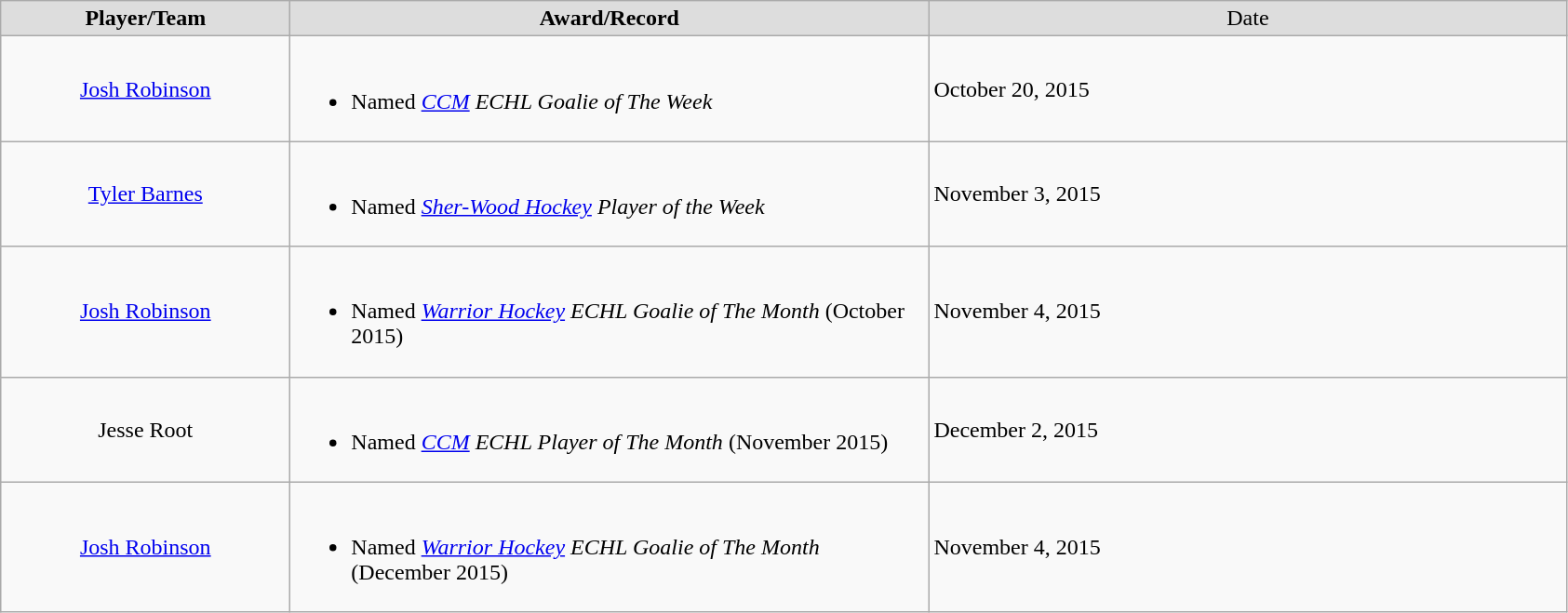<table class="wikitable" style="text-align: center;">
<tr align="center" bgcolor="dddddd">
<td><strong>Player/Team</strong></td>
<td><strong>Award/Record</strong></td>
<td>Date</td>
</tr>
<tr>
<td style="width: 200px; height: 2px; text-align: center"><a href='#'>Josh Robinson</a></td>
<td style="width: 450px; height: 2px; text-align: left"><br><ul><li>Named <em><a href='#'>CCM</a> ECHL Goalie of The Week</em></li></ul></td>
<td style="width: 450px; height: 2px; text-align: left">October 20, 2015</td>
</tr>
<tr>
<td style="width: 200px; height: 2px; text-align: center"><a href='#'>Tyler Barnes</a></td>
<td style="width: 450px; height: 2px; text-align: left"><br><ul><li>Named <em><a href='#'>Sher-Wood Hockey</a> Player of the Week</em></li></ul></td>
<td style="width: 450px; height: 2px; text-align: left">November 3, 2015</td>
</tr>
<tr>
<td style="width: 200px; height: 2px; text-align: center"><a href='#'>Josh Robinson</a></td>
<td style="width: 450px; height: 2px; text-align: left"><br><ul><li>Named <em><a href='#'>Warrior Hockey</a> ECHL Goalie of The Month</em> (October 2015)</li></ul></td>
<td style="width: 450px; height: 2px; text-align: left">November 4, 2015</td>
</tr>
<tr>
<td style="width: 200px; height: 2px; text-align: center">Jesse Root</td>
<td style="width: 450px; height: 2px; text-align: left"><br><ul><li>Named <em><a href='#'>CCM</a> ECHL Player of The Month</em> (November 2015)</li></ul></td>
<td style="width: 450px; height: 2px; text-align: left">December 2, 2015</td>
</tr>
<tr>
<td style="width: 200px; height: 2px; text-align: center"><a href='#'>Josh Robinson</a></td>
<td style="width: 450px; height: 2px; text-align: left"><br><ul><li>Named <em><a href='#'>Warrior Hockey</a> ECHL Goalie of The Month</em> (December 2015)</li></ul></td>
<td style="width: 450px; height: 2px; text-align: left">November 4, 2015</td>
</tr>
</table>
